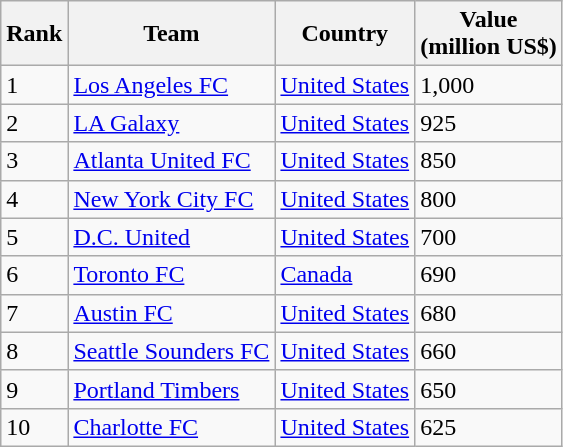<table class="sortable wikitable">
<tr>
<th>Rank</th>
<th>Team</th>
<th>Country</th>
<th>Value<br>(million US$)</th>
</tr>
<tr>
<td>1</td>
<td><a href='#'>Los Angeles FC</a></td>
<td> <a href='#'>United States</a></td>
<td>1,000</td>
</tr>
<tr>
<td>2</td>
<td><a href='#'>LA Galaxy</a></td>
<td> <a href='#'>United States</a></td>
<td>925</td>
</tr>
<tr>
<td>3</td>
<td><a href='#'>Atlanta United FC</a></td>
<td> <a href='#'>United States</a></td>
<td>850</td>
</tr>
<tr>
<td>4</td>
<td><a href='#'>New York City FC</a></td>
<td> <a href='#'>United States</a></td>
<td>800</td>
</tr>
<tr>
<td>5</td>
<td><a href='#'>D.C. United</a></td>
<td> <a href='#'>United States</a></td>
<td>700</td>
</tr>
<tr>
<td>6</td>
<td><a href='#'>Toronto FC</a></td>
<td> <a href='#'>Canada</a></td>
<td>690</td>
</tr>
<tr>
<td>7</td>
<td><a href='#'>Austin FC</a></td>
<td> <a href='#'>United States</a></td>
<td>680</td>
</tr>
<tr>
<td>8</td>
<td><a href='#'>Seattle Sounders FC</a></td>
<td> <a href='#'>United States</a></td>
<td>660</td>
</tr>
<tr>
<td>9</td>
<td><a href='#'>Portland Timbers</a></td>
<td> <a href='#'>United States</a></td>
<td>650</td>
</tr>
<tr>
<td>10</td>
<td><a href='#'>Charlotte FC</a></td>
<td> <a href='#'>United States</a></td>
<td>625</td>
</tr>
</table>
